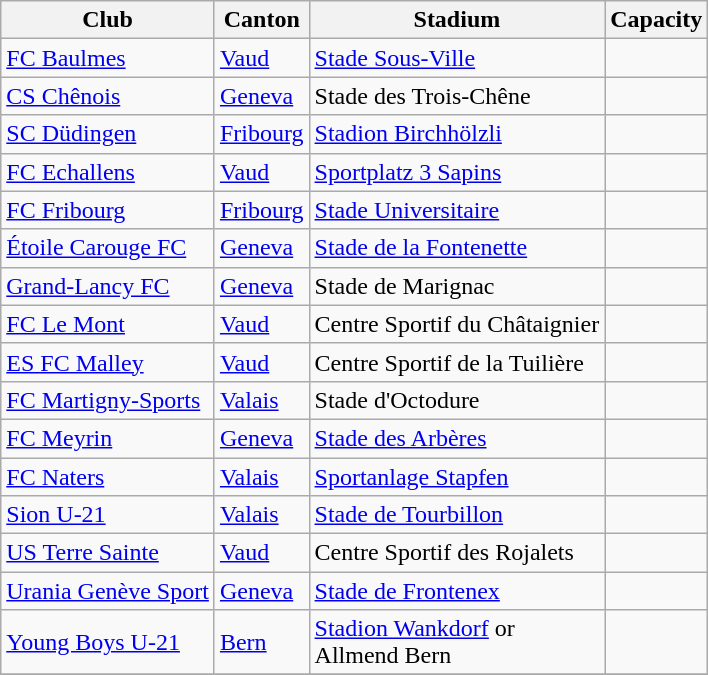<table class="wikitable">
<tr>
<th>Club</th>
<th>Canton</th>
<th>Stadium</th>
<th>Capacity</th>
</tr>
<tr>
<td><a href='#'>FC Baulmes</a></td>
<td><a href='#'>Vaud</a></td>
<td><a href='#'>Stade Sous-Ville</a></td>
<td></td>
</tr>
<tr>
<td><a href='#'>CS Chênois</a></td>
<td><a href='#'>Geneva</a></td>
<td>Stade des Trois-Chêne</td>
<td></td>
</tr>
<tr>
<td><a href='#'>SC Düdingen</a></td>
<td><a href='#'>Fribourg</a></td>
<td><a href='#'>Stadion Birchhölzli</a></td>
<td></td>
</tr>
<tr>
<td><a href='#'>FC Echallens</a></td>
<td><a href='#'>Vaud</a></td>
<td><a href='#'>Sportplatz 3 Sapins</a></td>
<td></td>
</tr>
<tr>
<td><a href='#'>FC Fribourg</a></td>
<td><a href='#'>Fribourg</a></td>
<td><a href='#'>Stade Universitaire</a></td>
<td></td>
</tr>
<tr>
<td><a href='#'>Étoile Carouge FC</a></td>
<td><a href='#'>Geneva</a></td>
<td><a href='#'>Stade de la Fontenette</a></td>
<td></td>
</tr>
<tr>
<td><a href='#'>Grand-Lancy FC</a></td>
<td><a href='#'>Geneva</a></td>
<td>Stade de Marignac</td>
<td></td>
</tr>
<tr>
<td><a href='#'>FC Le Mont</a></td>
<td><a href='#'>Vaud</a></td>
<td>Centre Sportif du Châtaignier</td>
<td></td>
</tr>
<tr>
<td><a href='#'>ES FC Malley</a></td>
<td><a href='#'>Vaud</a></td>
<td>Centre Sportif de la Tuilière</td>
<td></td>
</tr>
<tr>
<td><a href='#'>FC Martigny-Sports</a></td>
<td><a href='#'>Valais</a></td>
<td>Stade d'Octodure</td>
<td></td>
</tr>
<tr>
<td><a href='#'>FC Meyrin</a></td>
<td><a href='#'>Geneva</a></td>
<td><a href='#'>Stade des Arbères</a></td>
<td></td>
</tr>
<tr>
<td><a href='#'>FC Naters</a></td>
<td><a href='#'>Valais</a></td>
<td><a href='#'>Sportanlage Stapfen</a></td>
<td></td>
</tr>
<tr>
<td><a href='#'>Sion U-21</a></td>
<td><a href='#'>Valais</a></td>
<td><a href='#'>Stade de Tourbillon</a></td>
<td></td>
</tr>
<tr>
<td><a href='#'>US Terre Sainte</a></td>
<td><a href='#'>Vaud</a></td>
<td>Centre Sportif des Rojalets</td>
<td></td>
</tr>
<tr>
<td><a href='#'>Urania Genève Sport</a></td>
<td><a href='#'>Geneva</a></td>
<td><a href='#'>Stade de Frontenex</a></td>
<td></td>
</tr>
<tr>
<td><a href='#'>Young Boys U-21</a></td>
<td><a href='#'>Bern</a></td>
<td><a href='#'>Stadion Wankdorf</a> or<br>Allmend Bern</td>
<td><br></td>
</tr>
<tr>
</tr>
</table>
